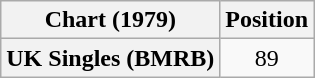<table class="wikitable sortable plainrowheaders" style="text-align:center">
<tr>
<th>Chart (1979)</th>
<th>Position</th>
</tr>
<tr>
<th scope="row">UK Singles (BMRB)</th>
<td>89</td>
</tr>
</table>
